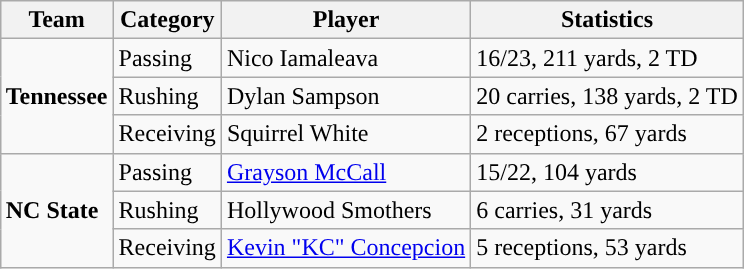<table class="wikitable" style="float: right;">
<tr>
<th>Team</th>
<th>Category</th>
<th>Player</th>
<th>Statistics</th>
</tr>
<tr>
<td rowspan=3><strong>Tennessee</strong></td>
<td>Passing</td>
<td>Nico Iamaleava</td>
<td>16/23, 211 yards, 2 TD</td>
</tr>
<tr>
<td>Rushing</td>
<td>Dylan Sampson</td>
<td>20 carries, 138 yards, 2 TD</td>
</tr>
<tr>
<td>Receiving</td>
<td>Squirrel White</td>
<td>2 receptions, 67 yards</td>
</tr>
<tr>
<td rowspan=3><strong>NC State</strong></td>
<td>Passing</td>
<td><a href='#'>Grayson McCall</a></td>
<td>15/22, 104 yards</td>
</tr>
<tr>
<td>Rushing</td>
<td>Hollywood Smothers</td>
<td>6 carries, 31 yards</td>
</tr>
<tr>
<td>Receiving</td>
<td><a href='#'>Kevin "KC" Concepcion</a></td>
<td>5 receptions, 53 yards</td>
</tr>
</table>
